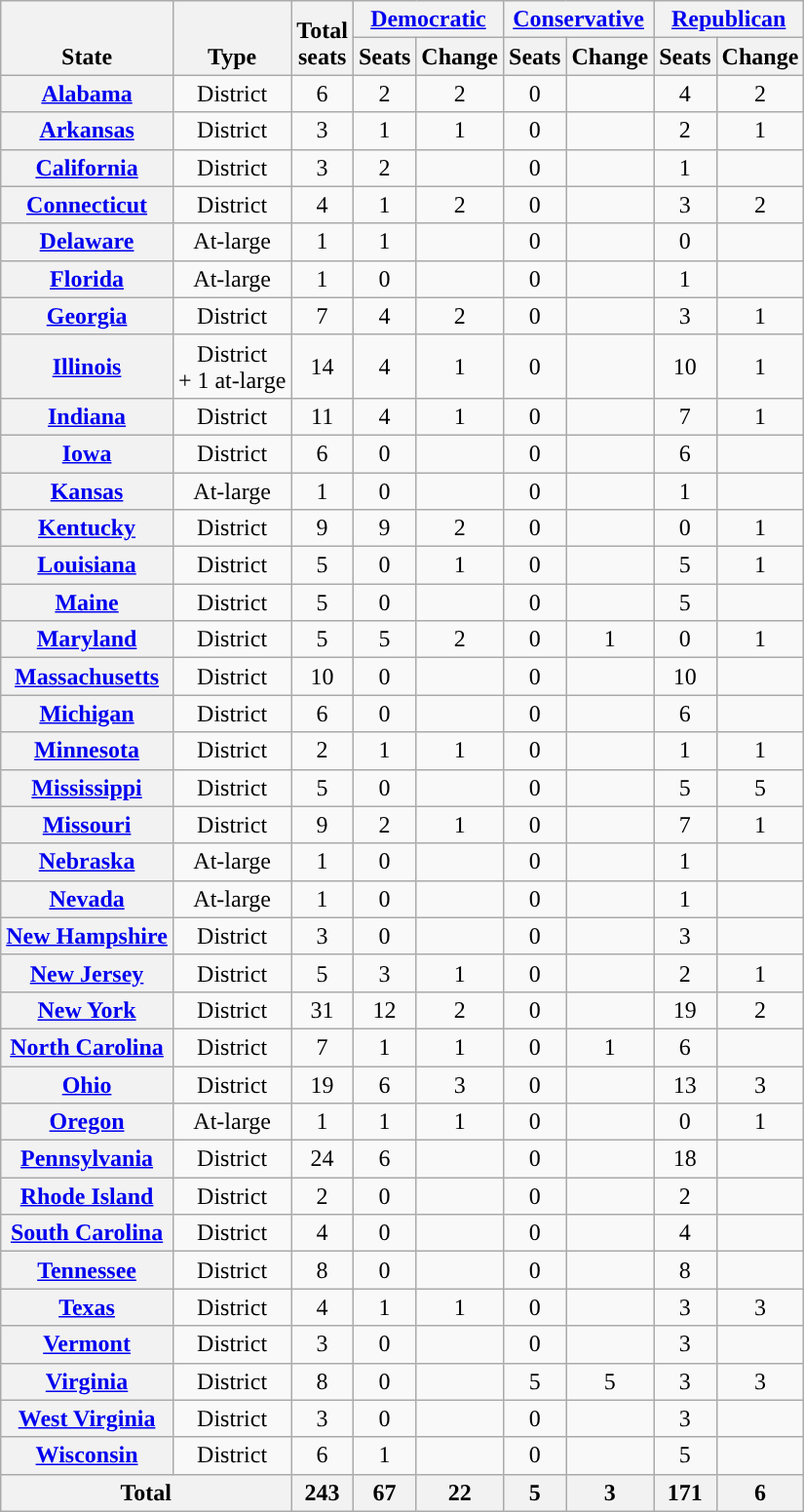<table class="wikitable sortable" style="text-align:center">
<tr valign=bottom>
<th rowspan=2>State</th>
<th rowspan=2>Type</th>
<th rowspan=2>Total<br>seats</th>
<th colspan=2 ><a href='#'>Democratic</a></th>
<th colspan=2 style="background:"><a href='#'>Conservative</a></th>
<th colspan=2 ><a href='#'>Republican</a></th>
</tr>
<tr class=small>
<th>Seats</th>
<th>Change</th>
<th>Seats</th>
<th>Change</th>
<th>Seats</th>
<th>Change</th>
</tr>
<tr>
<th><a href='#'>Alabama</a></th>
<td>District</td>
<td>6</td>
<td>2</td>
<td> 2</td>
<td>0</td>
<td></td>
<td>4</td>
<td> 2</td>
</tr>
<tr>
<th><a href='#'>Arkansas</a></th>
<td>District</td>
<td>3</td>
<td>1</td>
<td> 1</td>
<td>0</td>
<td></td>
<td>2</td>
<td> 1</td>
</tr>
<tr>
<th><a href='#'>California</a></th>
<td>District</td>
<td>3</td>
<td>2</td>
<td></td>
<td>0</td>
<td></td>
<td>1</td>
<td></td>
</tr>
<tr>
<th><a href='#'>Connecticut</a></th>
<td>District</td>
<td>4</td>
<td>1</td>
<td> 2</td>
<td>0</td>
<td></td>
<td>3</td>
<td> 2</td>
</tr>
<tr>
<th><a href='#'>Delaware</a></th>
<td>At-large</td>
<td>1</td>
<td>1</td>
<td></td>
<td>0</td>
<td></td>
<td>0</td>
<td></td>
</tr>
<tr>
<th><a href='#'>Florida</a></th>
<td>At-large</td>
<td>1</td>
<td>0</td>
<td></td>
<td>0</td>
<td></td>
<td>1</td>
<td></td>
</tr>
<tr>
<th><a href='#'>Georgia</a></th>
<td>District</td>
<td>7</td>
<td>4</td>
<td> 2</td>
<td>0</td>
<td></td>
<td>3</td>
<td> 1</td>
</tr>
<tr>
<th><a href='#'>Illinois</a></th>
<td>District<br>+ 1 at-large</td>
<td>14</td>
<td>4</td>
<td> 1</td>
<td>0</td>
<td></td>
<td>10</td>
<td> 1</td>
</tr>
<tr>
<th><a href='#'>Indiana</a></th>
<td>District</td>
<td>11</td>
<td>4</td>
<td> 1</td>
<td>0</td>
<td></td>
<td>7</td>
<td> 1</td>
</tr>
<tr>
<th><a href='#'>Iowa</a></th>
<td>District</td>
<td>6</td>
<td>0</td>
<td></td>
<td>0</td>
<td></td>
<td>6</td>
<td></td>
</tr>
<tr>
<th><a href='#'>Kansas</a></th>
<td>At-large</td>
<td>1</td>
<td>0</td>
<td></td>
<td>0</td>
<td></td>
<td>1</td>
<td></td>
</tr>
<tr>
<th><a href='#'>Kentucky</a></th>
<td>District</td>
<td>9</td>
<td>9</td>
<td> 2</td>
<td>0</td>
<td></td>
<td>0</td>
<td> 1</td>
</tr>
<tr>
<th><a href='#'>Louisiana</a></th>
<td>District</td>
<td>5</td>
<td>0</td>
<td> 1</td>
<td>0</td>
<td></td>
<td>5</td>
<td> 1</td>
</tr>
<tr>
<th><a href='#'>Maine</a></th>
<td>District</td>
<td>5</td>
<td>0</td>
<td></td>
<td>0</td>
<td></td>
<td>5</td>
<td></td>
</tr>
<tr>
<th><a href='#'>Maryland</a></th>
<td>District</td>
<td>5</td>
<td>5</td>
<td> 2</td>
<td>0</td>
<td> 1</td>
<td>0</td>
<td> 1</td>
</tr>
<tr>
<th><a href='#'>Massachusetts</a></th>
<td>District</td>
<td>10</td>
<td>0</td>
<td></td>
<td>0</td>
<td></td>
<td>10</td>
<td></td>
</tr>
<tr>
<th><a href='#'>Michigan</a></th>
<td>District</td>
<td>6</td>
<td>0</td>
<td></td>
<td>0</td>
<td></td>
<td>6</td>
<td></td>
</tr>
<tr>
<th><a href='#'>Minnesota</a></th>
<td>District</td>
<td>2</td>
<td>1</td>
<td> 1</td>
<td>0</td>
<td></td>
<td>1</td>
<td> 1</td>
</tr>
<tr>
<th><a href='#'>Mississippi</a></th>
<td>District</td>
<td>5</td>
<td>0</td>
<td></td>
<td>0</td>
<td></td>
<td>5</td>
<td> 5</td>
</tr>
<tr>
<th><a href='#'>Missouri</a></th>
<td>District</td>
<td>9</td>
<td>2</td>
<td> 1</td>
<td>0</td>
<td></td>
<td>7</td>
<td> 1</td>
</tr>
<tr>
<th><a href='#'>Nebraska</a></th>
<td>At-large</td>
<td>1</td>
<td>0</td>
<td></td>
<td>0</td>
<td></td>
<td>1</td>
<td></td>
</tr>
<tr>
<th><a href='#'>Nevada</a></th>
<td>At-large</td>
<td>1</td>
<td>0</td>
<td></td>
<td>0</td>
<td></td>
<td>1</td>
<td></td>
</tr>
<tr>
<th><a href='#'>New Hampshire</a></th>
<td>District</td>
<td>3</td>
<td>0</td>
<td></td>
<td>0</td>
<td></td>
<td>3</td>
<td></td>
</tr>
<tr>
<th><a href='#'>New Jersey</a></th>
<td>District</td>
<td>5</td>
<td>3</td>
<td> 1</td>
<td>0</td>
<td></td>
<td>2</td>
<td> 1</td>
</tr>
<tr>
<th><a href='#'>New York</a></th>
<td>District</td>
<td>31</td>
<td>12</td>
<td> 2</td>
<td>0</td>
<td></td>
<td>19</td>
<td> 2</td>
</tr>
<tr>
<th><a href='#'>North Carolina</a></th>
<td>District</td>
<td>7</td>
<td>1</td>
<td> 1</td>
<td>0</td>
<td> 1</td>
<td>6</td>
<td></td>
</tr>
<tr>
<th><a href='#'>Ohio</a></th>
<td>District</td>
<td>19</td>
<td>6</td>
<td> 3</td>
<td>0</td>
<td></td>
<td>13</td>
<td> 3</td>
</tr>
<tr>
<th><a href='#'>Oregon</a></th>
<td>At-large</td>
<td>1</td>
<td>1</td>
<td> 1</td>
<td>0</td>
<td></td>
<td>0</td>
<td> 1</td>
</tr>
<tr>
<th><a href='#'>Pennsylvania</a></th>
<td>District</td>
<td>24</td>
<td>6</td>
<td></td>
<td>0</td>
<td></td>
<td>18</td>
<td></td>
</tr>
<tr>
<th><a href='#'>Rhode Island</a></th>
<td>District</td>
<td>2</td>
<td>0</td>
<td></td>
<td>0</td>
<td></td>
<td>2</td>
<td></td>
</tr>
<tr>
<th><a href='#'>South Carolina</a></th>
<td>District</td>
<td>4</td>
<td>0</td>
<td></td>
<td>0</td>
<td></td>
<td>4</td>
<td></td>
</tr>
<tr>
<th><a href='#'>Tennessee</a></th>
<td>District</td>
<td>8</td>
<td>0</td>
<td></td>
<td>0</td>
<td></td>
<td>8</td>
<td></td>
</tr>
<tr>
<th><a href='#'>Texas</a></th>
<td>District</td>
<td>4</td>
<td>1</td>
<td> 1</td>
<td>0</td>
<td></td>
<td>3</td>
<td> 3</td>
</tr>
<tr>
<th><a href='#'>Vermont</a></th>
<td>District</td>
<td>3</td>
<td>0</td>
<td></td>
<td>0</td>
<td></td>
<td>3</td>
<td></td>
</tr>
<tr>
<th><a href='#'>Virginia</a></th>
<td>District</td>
<td>8</td>
<td>0</td>
<td></td>
<td>5</td>
<td> 5</td>
<td>3</td>
<td> 3</td>
</tr>
<tr>
<th><a href='#'>West Virginia</a></th>
<td>District</td>
<td>3</td>
<td>0</td>
<td></td>
<td>0</td>
<td></td>
<td>3</td>
<td></td>
</tr>
<tr>
<th><a href='#'>Wisconsin</a></th>
<td>District</td>
<td>6</td>
<td>1</td>
<td></td>
<td>0</td>
<td></td>
<td>5</td>
<td></td>
</tr>
<tr>
<th colspan=2>Total</th>
<th>243</th>
<th>67<br></th>
<th> 22</th>
<th>5<br></th>
<th> 3</th>
<th>171<br></th>
<th> 6</th>
</tr>
</table>
